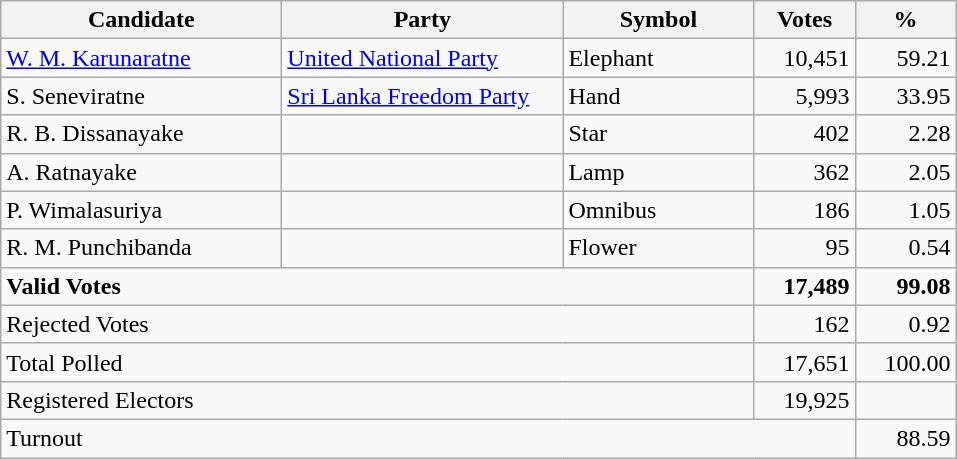<table class="wikitable" border="1" style="text-align:right;">
<tr>
<th align=left width="180">Candidate</th>
<th align=left width="180">Party</th>
<th align=left width="120">Symbol</th>
<th align=left width="60">Votes</th>
<th align=left width="60">%</th>
</tr>
<tr>
<td align=left><a href='#'>W. M. Karunaratne</a></td>
<td align=left><a href='#'>United National Party</a></td>
<td align=left>Elephant</td>
<td>10,451</td>
<td>59.21</td>
</tr>
<tr>
<td align=left>S. Seneviratne</td>
<td align=left><a href='#'>Sri Lanka Freedom Party</a></td>
<td align=left>Hand</td>
<td>5,993</td>
<td>33.95</td>
</tr>
<tr>
<td align=left>R. B. Dissanayake</td>
<td></td>
<td align=left>Star</td>
<td>402</td>
<td>2.28</td>
</tr>
<tr>
<td align=left>A. Ratnayake</td>
<td></td>
<td align=left>Lamp</td>
<td>362</td>
<td>2.05</td>
</tr>
<tr>
<td align=left>P. Wimalasuriya</td>
<td></td>
<td align=left>Omnibus</td>
<td>186</td>
<td>1.05</td>
</tr>
<tr>
<td align=left>R. M. Punchibanda</td>
<td></td>
<td align=left>Flower</td>
<td>95</td>
<td>0.54</td>
</tr>
<tr>
<td align=left colspan=3><strong>Valid Votes</strong></td>
<td><strong>17,489</strong></td>
<td><strong>99.08</strong></td>
</tr>
<tr>
<td align=left colspan=3>Rejected Votes</td>
<td>162</td>
<td>0.92</td>
</tr>
<tr>
<td align=left colspan=3>Total Polled</td>
<td>17,651</td>
<td>100.00</td>
</tr>
<tr>
<td align=left colspan=3>Registered Electors</td>
<td>19,925</td>
<td></td>
</tr>
<tr>
<td align=left colspan=4>Turnout</td>
<td>88.59</td>
</tr>
</table>
